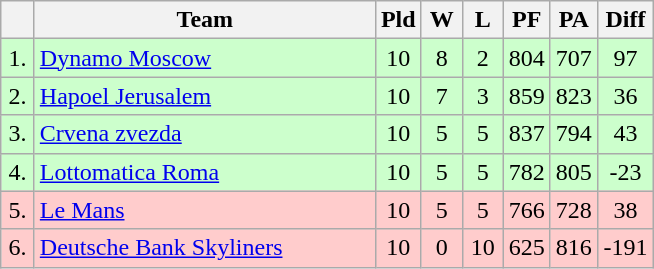<table class=wikitable style="text-align:center">
<tr>
<th width=15></th>
<th width=220>Team</th>
<th width=20>Pld</th>
<th width=20>W</th>
<th width=20>L</th>
<th width=20>PF</th>
<th width=20>PA</th>
<th width=30>Diff</th>
</tr>
<tr style="background: #ccffcc;">
<td>1.</td>
<td align=left> <a href='#'>Dynamo Moscow</a></td>
<td>10</td>
<td>8</td>
<td>2</td>
<td>804</td>
<td>707</td>
<td>97</td>
</tr>
<tr style="background: #ccffcc;">
<td>2.</td>
<td align=left> <a href='#'>Hapoel Jerusalem</a></td>
<td>10</td>
<td>7</td>
<td>3</td>
<td>859</td>
<td>823</td>
<td>36</td>
</tr>
<tr style="background: #ccffcc;">
<td>3.</td>
<td align=left> <a href='#'>Crvena zvezda</a></td>
<td>10</td>
<td>5</td>
<td>5</td>
<td>837</td>
<td>794</td>
<td>43</td>
</tr>
<tr style="background: #ccffcc;">
<td>4.</td>
<td align=left> <a href='#'>Lottomatica Roma</a></td>
<td>10</td>
<td>5</td>
<td>5</td>
<td>782</td>
<td>805</td>
<td>-23</td>
</tr>
<tr style="background: #ffcccc;">
<td>5.</td>
<td align=left> <a href='#'>Le Mans</a></td>
<td>10</td>
<td>5</td>
<td>5</td>
<td>766</td>
<td>728</td>
<td>38</td>
</tr>
<tr style="background: #ffcccc;">
<td>6.</td>
<td align=left> <a href='#'>Deutsche Bank Skyliners</a></td>
<td>10</td>
<td>0</td>
<td>10</td>
<td>625</td>
<td>816</td>
<td>-191</td>
</tr>
</table>
